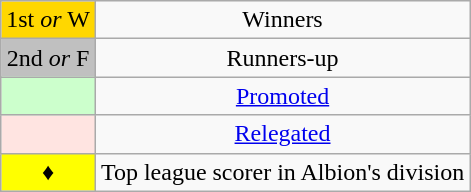<table class="wikitable" style="text-align:center">
<tr>
<td style=background:gold>1st <em>or</em> W</td>
<td>Winners</td>
</tr>
<tr>
<td style=background:silver>2nd <em>or</em> F</td>
<td>Runners-up</td>
</tr>
<tr>
<td style=background:#cfc></td>
<td><a href='#'>Promoted</a></td>
</tr>
<tr>
<td style=background:MistyRose></td>
<td><a href='#'>Relegated</a></td>
</tr>
<tr>
<td style=background:yellow>♦</td>
<td>Top league scorer in Albion's division</td>
</tr>
</table>
